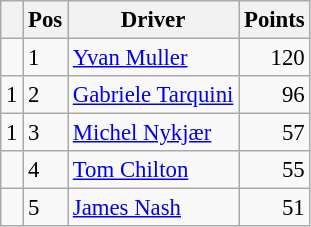<table class="wikitable" style="font-size: 95%;">
<tr>
<th></th>
<th>Pos</th>
<th>Driver</th>
<th>Points</th>
</tr>
<tr>
<td align="left"></td>
<td>1</td>
<td> <a href='#'>Yvan Muller</a></td>
<td align="right">120</td>
</tr>
<tr>
<td align="left"> 1</td>
<td>2</td>
<td> <a href='#'>Gabriele Tarquini</a></td>
<td align="right">96</td>
</tr>
<tr>
<td align="left"> 1</td>
<td>3</td>
<td> <a href='#'>Michel Nykjær</a></td>
<td align="right">57</td>
</tr>
<tr>
<td align="left"></td>
<td>4</td>
<td> <a href='#'>Tom Chilton</a></td>
<td align="right">55</td>
</tr>
<tr>
<td align="left"></td>
<td>5</td>
<td> <a href='#'>James Nash</a></td>
<td align="right">51</td>
</tr>
</table>
